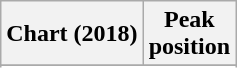<table class="wikitable sortable plainrowheaders" style="text-align:center">
<tr>
<th scope="col">Chart (2018)</th>
<th scope="col">Peak<br>position</th>
</tr>
<tr>
</tr>
<tr>
</tr>
<tr>
</tr>
</table>
